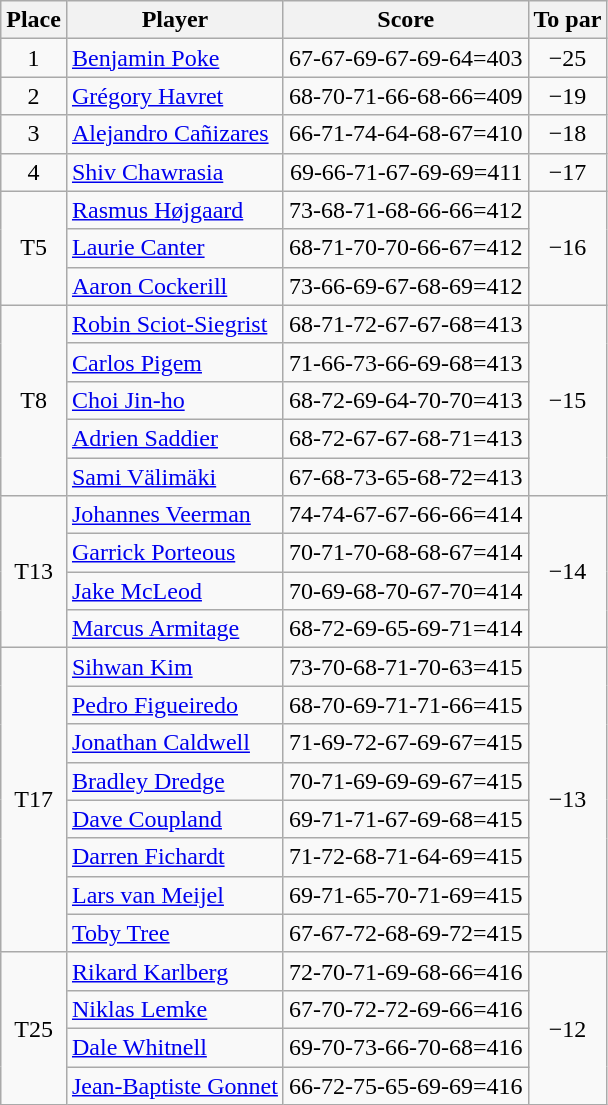<table class="wikitable">
<tr>
<th>Place</th>
<th>Player</th>
<th>Score</th>
<th>To par</th>
</tr>
<tr>
<td align=center>1</td>
<td> <a href='#'>Benjamin Poke</a></td>
<td align=right>67-67-69-67-69-64=403</td>
<td align=center>−25</td>
</tr>
<tr>
<td align=center>2</td>
<td> <a href='#'>Grégory Havret</a></td>
<td align=right>68-70-71-66-68-66=409</td>
<td align=center>−19</td>
</tr>
<tr>
<td align=center>3</td>
<td> <a href='#'>Alejandro Cañizares</a></td>
<td align=right>66-71-74-64-68-67=410</td>
<td align=center>−18</td>
</tr>
<tr>
<td align=center>4</td>
<td> <a href='#'>Shiv Chawrasia</a></td>
<td align=right>69-66-71-67-69-69=411</td>
<td align=center>−17</td>
</tr>
<tr>
<td rowspan=3 align=center>T5</td>
<td> <a href='#'>Rasmus Højgaard</a></td>
<td align=right>73-68-71-68-66-66=412</td>
<td rowspan=3 align=center>−16</td>
</tr>
<tr>
<td> <a href='#'>Laurie Canter</a></td>
<td align=right>68-71-70-70-66-67=412</td>
</tr>
<tr>
<td> <a href='#'>Aaron Cockerill</a></td>
<td align=right>73-66-69-67-68-69=412</td>
</tr>
<tr>
<td rowspan=5 align=center>T8</td>
<td> <a href='#'>Robin Sciot-Siegrist</a></td>
<td align=right>68-71-72-67-67-68=413</td>
<td rowspan=5 align=center>−15</td>
</tr>
<tr>
<td> <a href='#'>Carlos Pigem</a></td>
<td align=right>71-66-73-66-69-68=413</td>
</tr>
<tr>
<td> <a href='#'>Choi Jin-ho</a></td>
<td align=right>68-72-69-64-70-70=413</td>
</tr>
<tr>
<td> <a href='#'>Adrien Saddier</a></td>
<td align=right>68-72-67-67-68-71=413</td>
</tr>
<tr>
<td> <a href='#'>Sami Välimäki</a></td>
<td align=right>67-68-73-65-68-72=413</td>
</tr>
<tr>
<td rowspan=4 align=center>T13</td>
<td> <a href='#'>Johannes Veerman</a></td>
<td align=right>74-74-67-67-66-66=414</td>
<td rowspan=4 align=center>−14</td>
</tr>
<tr>
<td> <a href='#'>Garrick Porteous</a></td>
<td align=right>70-71-70-68-68-67=414</td>
</tr>
<tr>
<td> <a href='#'>Jake McLeod</a></td>
<td align=right>70-69-68-70-67-70=414</td>
</tr>
<tr>
<td> <a href='#'>Marcus Armitage</a></td>
<td align=right>68-72-69-65-69-71=414</td>
</tr>
<tr>
<td rowspan=8 align=center>T17</td>
<td> <a href='#'>Sihwan Kim</a></td>
<td align=right>73-70-68-71-70-63=415</td>
<td rowspan=8 align=center>−13</td>
</tr>
<tr>
<td> <a href='#'>Pedro Figueiredo</a></td>
<td align=right>68-70-69-71-71-66=415</td>
</tr>
<tr>
<td> <a href='#'>Jonathan Caldwell</a></td>
<td align=right>71-69-72-67-69-67=415</td>
</tr>
<tr>
<td> <a href='#'>Bradley Dredge</a></td>
<td align=right>70-71-69-69-69-67=415</td>
</tr>
<tr>
<td> <a href='#'>Dave Coupland</a></td>
<td align=right>69-71-71-67-69-68=415</td>
</tr>
<tr>
<td> <a href='#'>Darren Fichardt</a></td>
<td align=right>71-72-68-71-64-69=415</td>
</tr>
<tr>
<td> <a href='#'>Lars van Meijel</a></td>
<td align=right>69-71-65-70-71-69=415</td>
</tr>
<tr>
<td> <a href='#'>Toby Tree</a></td>
<td align=right>67-67-72-68-69-72=415</td>
</tr>
<tr>
<td rowspan=4 align=center>T25</td>
<td> <a href='#'>Rikard Karlberg</a></td>
<td align=right>72-70-71-69-68-66=416</td>
<td rowspan=4 align=center>−12</td>
</tr>
<tr>
<td> <a href='#'>Niklas Lemke</a></td>
<td align=right>67-70-72-72-69-66=416</td>
</tr>
<tr>
<td> <a href='#'>Dale Whitnell</a></td>
<td align=right>69-70-73-66-70-68=416</td>
</tr>
<tr>
<td> <a href='#'>Jean-Baptiste Gonnet</a></td>
<td align=right>66-72-75-65-69-69=416</td>
</tr>
</table>
